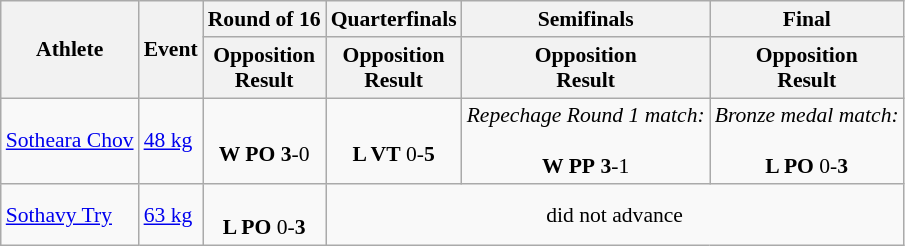<table class="wikitable" border="1" style="font-size:90%">
<tr>
<th rowspan=2>Athlete</th>
<th rowspan=2>Event</th>
<th>Round of 16</th>
<th>Quarterfinals</th>
<th>Semifinals</th>
<th>Final</th>
</tr>
<tr>
<th>Opposition<br>Result</th>
<th>Opposition<br>Result</th>
<th>Opposition<br>Result</th>
<th>Opposition<br>Result</th>
</tr>
<tr>
<td><a href='#'>Sotheara Chov</a></td>
<td><a href='#'>48 kg</a></td>
<td align=center><br><strong>W PO</strong> <strong>3</strong>-0</td>
<td align=center><br><strong>L VT</strong> 0-<strong>5</strong></td>
<td align=center><em>Repechage Round 1 match:</em><br><br><strong>W PP</strong> <strong>3</strong>-1</td>
<td align=center><em>Bronze medal match:</em><br><br><strong>L PO</strong> 0-<strong>3</strong></td>
</tr>
<tr>
<td><a href='#'>Sothavy Try</a></td>
<td><a href='#'>63 kg</a></td>
<td align=center><br><strong>L PO</strong> 0-<strong>3</strong></td>
<td align=center colspan="7">did not advance</td>
</tr>
</table>
